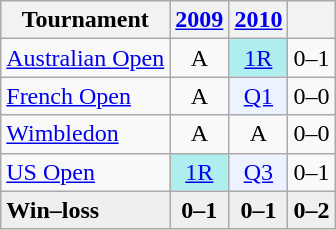<table class="wikitable" style="text-align:center;">
<tr>
<th>Tournament</th>
<th><a href='#'>2009</a></th>
<th><a href='#'>2010</a></th>
<th></th>
</tr>
<tr>
<td style="text-align:left;"><a href='#'>Australian Open</a></td>
<td>A</td>
<td style="background:#afeeee;"><a href='#'>1R</a></td>
<td>0–1</td>
</tr>
<tr>
<td style="text-align:left;"><a href='#'>French Open</a></td>
<td>A</td>
<td style="background:#ecf2ff;"><a href='#'>Q1</a></td>
<td>0–0</td>
</tr>
<tr>
<td style="text-align:left;"><a href='#'>Wimbledon</a></td>
<td>A</td>
<td>A</td>
<td>0–0</td>
</tr>
<tr>
<td style="text-align:left;"><a href='#'>US Open</a></td>
<td style="background:#afeeee;"><a href='#'>1R</a></td>
<td style="background:#ecf2ff;"><a href='#'>Q3</a></td>
<td>0–1</td>
</tr>
<tr style="font-weight:bold; background:#efefef;">
<td style="text-align:left;">Win–loss</td>
<td>0–1</td>
<td>0–1</td>
<td>0–2</td>
</tr>
</table>
